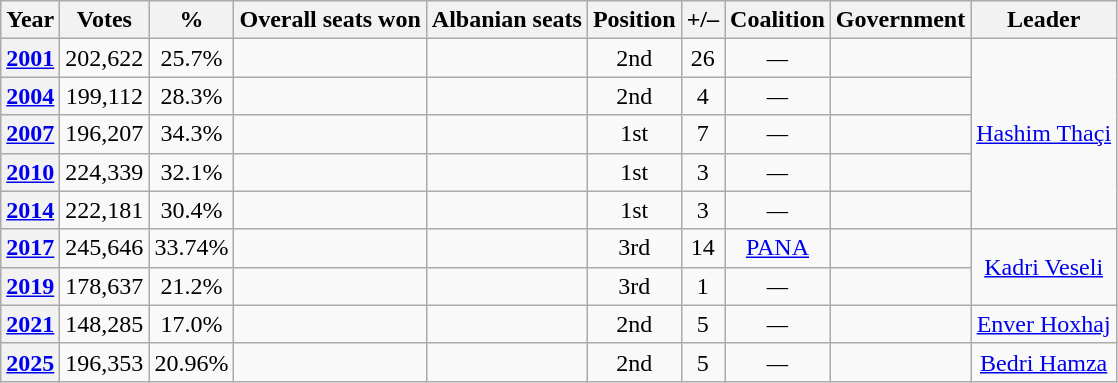<table class=wikitable style=text-align:center>
<tr>
<th>Year</th>
<th>Votes</th>
<th>%</th>
<th>Overall seats won</th>
<th>Albanian seats</th>
<th>Position</th>
<th>+/–</th>
<th>Coalition</th>
<th>Government</th>
<th>Leader</th>
</tr>
<tr>
<th><a href='#'>2001</a></th>
<td>202,622</td>
<td>25.7%</td>
<td></td>
<td></td>
<td>2nd</td>
<td> 26</td>
<td><em>—</em></td>
<td></td>
<td rowspan="5"><a href='#'>Hashim Thaçi</a></td>
</tr>
<tr>
<th><a href='#'>2004</a></th>
<td>199,112</td>
<td>28.3%</td>
<td></td>
<td></td>
<td> 2nd</td>
<td> 4</td>
<td><em>—</em></td>
<td></td>
</tr>
<tr>
<th><a href='#'>2007</a></th>
<td>196,207</td>
<td>34.3%</td>
<td></td>
<td></td>
<td> 1st</td>
<td> 7</td>
<td><em>—</em></td>
<td></td>
</tr>
<tr>
<th><a href='#'>2010</a></th>
<td>224,339</td>
<td>32.1%</td>
<td></td>
<td></td>
<td> 1st</td>
<td> 3</td>
<td><em>—</em></td>
<td></td>
</tr>
<tr>
<th><a href='#'>2014</a></th>
<td>222,181</td>
<td>30.4%</td>
<td></td>
<td></td>
<td> 1st</td>
<td> 3</td>
<td><em>—</em></td>
<td></td>
</tr>
<tr>
<th><a href='#'>2017</a></th>
<td>245,646</td>
<td>33.74%</td>
<td></td>
<td></td>
<td> 3rd</td>
<td> 14</td>
<td><a href='#'>PANA</a></td>
<td></td>
<td rowspan="2"><a href='#'>Kadri Veseli</a></td>
</tr>
<tr>
<th><a href='#'>2019</a></th>
<td>178,637</td>
<td>21.2%</td>
<td></td>
<td></td>
<td> 3rd</td>
<td> 1</td>
<td><em>—</em></td>
<td></td>
</tr>
<tr>
<th><a href='#'>2021</a></th>
<td>148,285</td>
<td>17.0%</td>
<td></td>
<td></td>
<td> 2nd</td>
<td> 5</td>
<td><em>—</em></td>
<td></td>
<td><a href='#'>Enver Hoxhaj</a></td>
</tr>
<tr>
<th><a href='#'>2025</a></th>
<td>196,353</td>
<td>20.96%</td>
<td></td>
<td></td>
<td> 2nd</td>
<td> 5</td>
<td><em>—</em></td>
<td></td>
<td><a href='#'>Bedri Hamza</a></td>
</tr>
</table>
